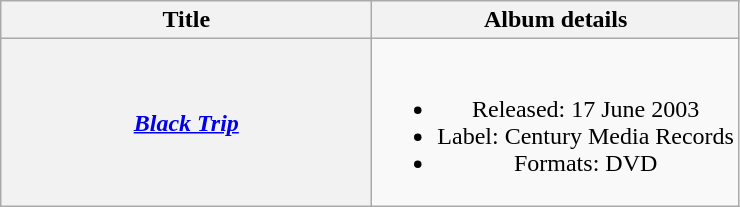<table class="wikitable plainrowheaders" style="text-align:center;">
<tr>
<th scope="col" style="width:15em;">Title</th>
<th scope="col">Album details</th>
</tr>
<tr>
<th scope="row"><em><a href='#'>Black Trip</a></em></th>
<td><br><ul><li>Released: 17 June 2003</li><li>Label: Century Media Records</li><li>Formats: DVD</li></ul></td>
</tr>
</table>
